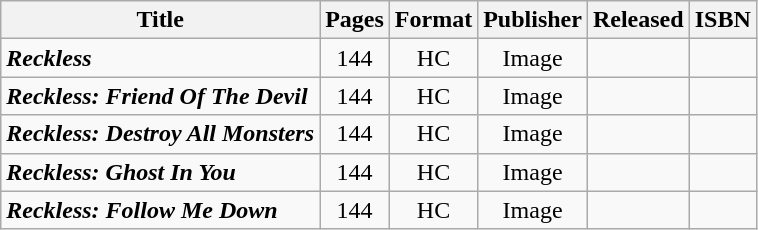<table class="wikitable sortable">
<tr>
<th class="unsortable">Title</th>
<th class="unsortable">Pages</th>
<th>Format</th>
<th>Publisher</th>
<th>Released</th>
<th class="unsortable">ISBN</th>
</tr>
<tr>
<td><strong><em>Reckless</em></strong></td>
<td style="text-align: center;">144</td>
<td style="text-align: center;">HC</td>
<td style="text-align: center;">Image</td>
<td></td>
<td></td>
</tr>
<tr>
<td><strong><em>Reckless: Friend Of The Devil</em></strong></td>
<td style="text-align: center;">144</td>
<td style="text-align: center;">HC</td>
<td style="text-align: center;">Image</td>
<td></td>
<td></td>
</tr>
<tr>
<td><strong><em>Reckless: Destroy All Monsters</em></strong></td>
<td style="text-align: center;">144</td>
<td style="text-align: center;">HC</td>
<td style="text-align: center;">Image</td>
<td></td>
<td></td>
</tr>
<tr>
<td><strong><em>Reckless: Ghost In You</em></strong></td>
<td style="text-align: center;">144</td>
<td style="text-align: center;">HC</td>
<td style="text-align: center;">Image</td>
<td></td>
<td></td>
</tr>
<tr>
<td><strong><em>Reckless: Follow Me Down</em></strong></td>
<td style="text-align: center;">144</td>
<td style="text-align: center;">HC</td>
<td style="text-align: center;">Image</td>
<td></td>
<td></td>
</tr>
</table>
